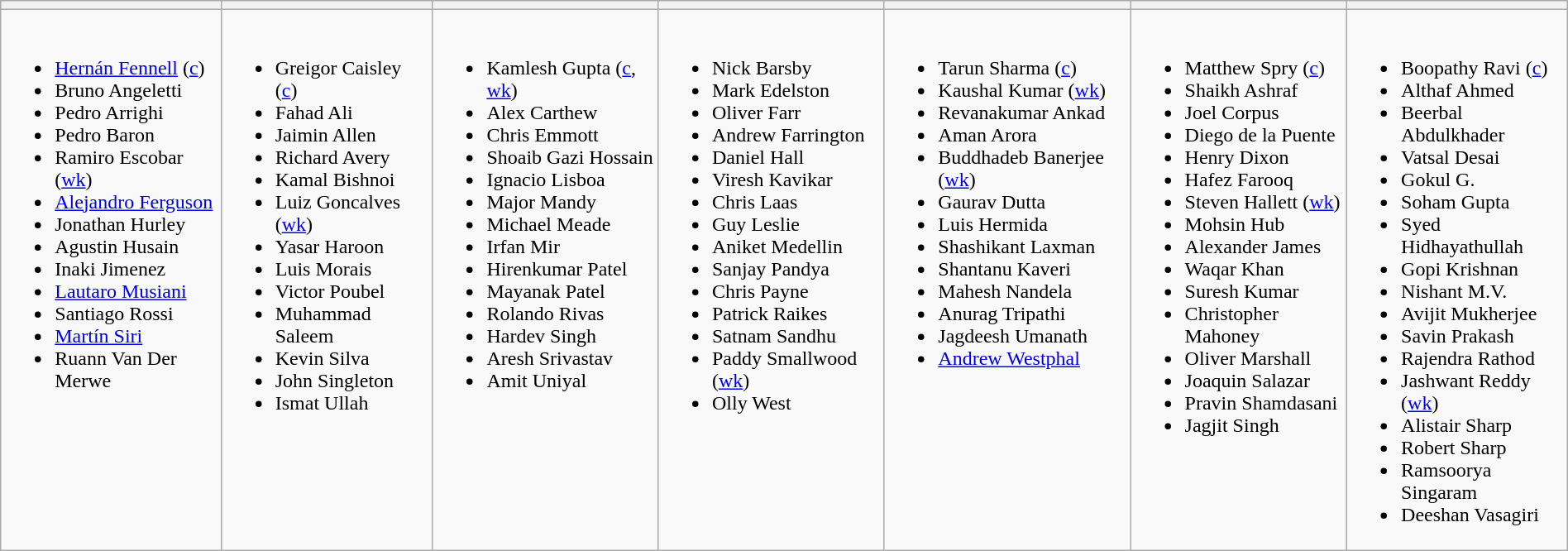<table class="wikitable" style="text-align:left; margin:auto">
<tr>
<th></th>
<th></th>
<th></th>
<th></th>
<th></th>
<th></th>
<th></th>
</tr>
<tr style="vertical-align:top">
<td><br><ul><li><a href='#'>Hernán Fennell</a> (<a href='#'>c</a>)</li><li>Bruno Angeletti</li><li>Pedro Arrighi</li><li>Pedro Baron</li><li>Ramiro Escobar (<a href='#'>wk</a>)</li><li><a href='#'>Alejandro Ferguson</a></li><li>Jonathan Hurley</li><li>Agustin Husain</li><li>Inaki Jimenez</li><li><a href='#'>Lautaro Musiani</a></li><li>Santiago Rossi</li><li><a href='#'>Martín Siri</a></li><li>Ruann Van Der Merwe</li></ul></td>
<td><br><ul><li>Greigor Caisley (<a href='#'>c</a>)</li><li>Fahad Ali</li><li>Jaimin Allen</li><li>Richard Avery</li><li>Kamal Bishnoi</li><li>Luiz Goncalves (<a href='#'>wk</a>)</li><li>Yasar Haroon</li><li>Luis Morais</li><li>Victor Poubel</li><li>Muhammad Saleem</li><li>Kevin Silva</li><li>John Singleton</li><li>Ismat Ullah</li></ul></td>
<td><br><ul><li>Kamlesh Gupta (<a href='#'>c</a>, <a href='#'>wk</a>)</li><li>Alex Carthew</li><li>Chris Emmott</li><li>Shoaib Gazi Hossain</li><li>Ignacio Lisboa</li><li>Major Mandy</li><li>Michael Meade</li><li>Irfan Mir</li><li>Hirenkumar Patel</li><li>Mayanak Patel</li><li>Rolando Rivas</li><li>Hardev Singh</li><li>Aresh Srivastav</li><li>Amit Uniyal</li></ul></td>
<td><br><ul><li>Nick Barsby</li><li>Mark Edelston</li><li>Oliver Farr</li><li>Andrew Farrington</li><li>Daniel Hall</li><li>Viresh Kavikar</li><li>Chris Laas</li><li>Guy Leslie</li><li>Aniket Medellin</li><li>Sanjay Pandya</li><li>Chris Payne</li><li>Patrick Raikes</li><li>Satnam Sandhu</li><li>Paddy Smallwood (<a href='#'>wk</a>)</li><li>Olly West</li></ul></td>
<td><br><ul><li>Tarun Sharma (<a href='#'>c</a>)</li><li>Kaushal Kumar (<a href='#'>wk</a>)</li><li>Revanakumar Ankad</li><li>Aman Arora</li><li>Buddhadeb Banerjee (<a href='#'>wk</a>)</li><li>Gaurav Dutta</li><li>Luis Hermida</li><li>Shashikant Laxman</li><li>Shantanu Kaveri</li><li>Mahesh Nandela</li><li>Anurag Tripathi</li><li>Jagdeesh Umanath</li><li><a href='#'>Andrew Westphal</a></li></ul></td>
<td><br><ul><li>Matthew Spry (<a href='#'>c</a>)</li><li>Shaikh Ashraf</li><li>Joel Corpus</li><li>Diego de la Puente</li><li>Henry Dixon</li><li>Hafez Farooq</li><li>Steven Hallett (<a href='#'>wk</a>)</li><li>Mohsin Hub</li><li>Alexander James</li><li>Waqar Khan</li><li>Suresh Kumar</li><li>Christopher Mahoney</li><li>Oliver Marshall</li><li>Joaquin Salazar</li><li>Pravin Shamdasani</li><li>Jagjit Singh</li></ul></td>
<td><br><ul><li>Boopathy Ravi (<a href='#'>c</a>)</li><li>Althaf Ahmed</li><li>Beerbal Abdulkhader</li><li>Vatsal Desai</li><li>Gokul G.</li><li>Soham Gupta</li><li>Syed Hidhayathullah</li><li>Gopi Krishnan</li><li>Nishant M.V.</li><li>Avijit Mukherjee</li><li>Savin Prakash</li><li>Rajendra Rathod</li><li>Jashwant Reddy (<a href='#'>wk</a>)</li><li>Alistair Sharp</li><li>Robert Sharp</li><li>Ramsoorya Singaram</li><li>Deeshan Vasagiri</li></ul></td>
</tr>
</table>
